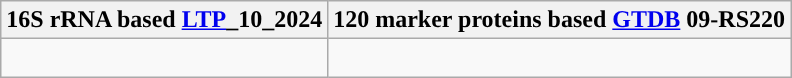<table class="wikitable">
<tr>
<th colspan=1>16S rRNA based <a href='#'>LTP</a>_10_2024</th>
<th colspan=1>120 marker proteins based <a href='#'>GTDB</a> 09-RS220</th>
</tr>
<tr>
<td style="vertical-align:top"><br></td>
<td><br></td>
</tr>
</table>
